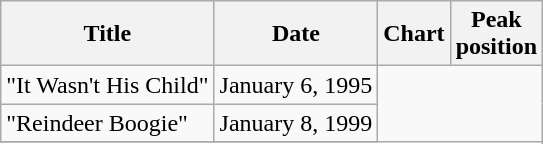<table class="wikitable">
<tr>
<th>Title</th>
<th>Date</th>
<th>Chart</th>
<th>Peak<br>position</th>
</tr>
<tr>
<td>"It Wasn't His Child"</td>
<td>January 6, 1995<br></td>
</tr>
<tr>
<td>"Reindeer Boogie"</td>
<td>January 8, 1999<br></td>
</tr>
<tr>
</tr>
</table>
